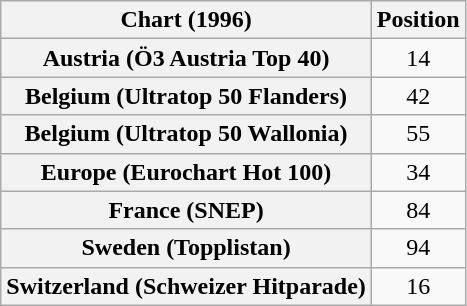<table class="wikitable sortable plainrowheaders">
<tr>
<th scope="col">Chart (1996)</th>
<th scope="col">Position</th>
</tr>
<tr>
<th scope="row">Austria (Ö3 Austria Top 40)</th>
<td align="center">14</td>
</tr>
<tr>
<th scope="row">Belgium (Ultratop 50 Flanders)</th>
<td align="center">42</td>
</tr>
<tr>
<th scope="row">Belgium (Ultratop 50 Wallonia)</th>
<td align="center">55</td>
</tr>
<tr>
<th scope="row">Europe (Eurochart Hot 100)</th>
<td align="center">34</td>
</tr>
<tr>
<th scope="row">France (SNEP)</th>
<td align="center">84</td>
</tr>
<tr>
<th scope="row">Sweden (Topplistan)</th>
<td align="center">94</td>
</tr>
<tr>
<th scope="row">Switzerland (Schweizer Hitparade)</th>
<td align="center">16</td>
</tr>
</table>
